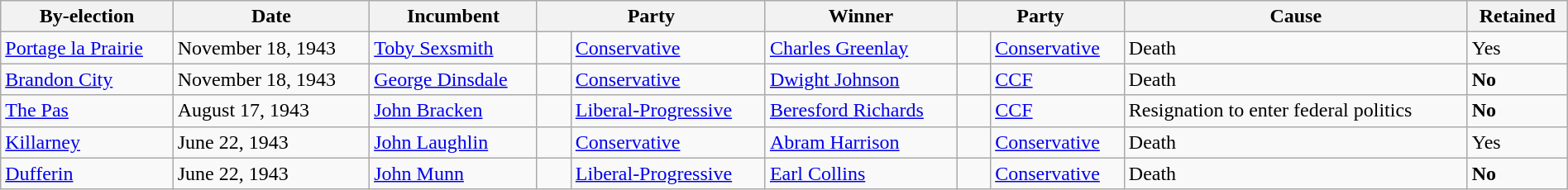<table class="wikitable" style="width:100%">
<tr>
<th>By-election</th>
<th>Date</th>
<th>Incumbent</th>
<th colspan="2">Party</th>
<th>Winner</th>
<th colspan="2">Party</th>
<th>Cause</th>
<th>Retained</th>
</tr>
<tr>
<td><a href='#'>Portage la Prairie</a></td>
<td>November 18, 1943</td>
<td><a href='#'>Toby Sexsmith</a></td>
<td>    </td>
<td><a href='#'>Conservative</a></td>
<td><a href='#'>Charles Greenlay</a></td>
<td>    </td>
<td><a href='#'>Conservative</a></td>
<td>Death</td>
<td>Yes</td>
</tr>
<tr>
<td><a href='#'>Brandon City</a></td>
<td>November 18, 1943</td>
<td><a href='#'>George Dinsdale</a></td>
<td>    </td>
<td><a href='#'>Conservative</a></td>
<td><a href='#'>Dwight Johnson</a></td>
<td>    </td>
<td><a href='#'>CCF</a></td>
<td>Death</td>
<td><strong>No</strong></td>
</tr>
<tr>
<td><a href='#'>The Pas</a></td>
<td>August 17, 1943</td>
<td><a href='#'>John Bracken</a></td>
<td>    </td>
<td><a href='#'>Liberal-Progressive</a></td>
<td><a href='#'>Beresford Richards</a></td>
<td>    </td>
<td><a href='#'>CCF</a></td>
<td>Resignation to enter federal politics</td>
<td><strong>No</strong></td>
</tr>
<tr>
<td><a href='#'>Killarney</a></td>
<td>June 22, 1943</td>
<td><a href='#'>John Laughlin</a></td>
<td>    </td>
<td><a href='#'>Conservative</a></td>
<td><a href='#'>Abram Harrison</a></td>
<td>    </td>
<td><a href='#'>Conservative</a></td>
<td>Death</td>
<td>Yes</td>
</tr>
<tr>
<td><a href='#'>Dufferin</a></td>
<td>June 22, 1943</td>
<td><a href='#'>John Munn</a></td>
<td>    </td>
<td><a href='#'>Liberal-Progressive</a></td>
<td><a href='#'>Earl Collins</a></td>
<td>    </td>
<td><a href='#'>Conservative</a></td>
<td>Death</td>
<td><strong>No</strong></td>
</tr>
</table>
